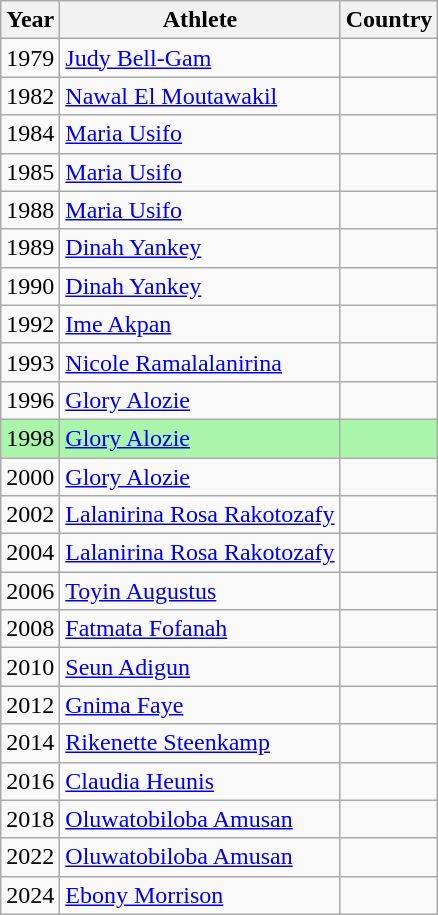<table class="wikitable sortable">
<tr>
<th>Year</th>
<th>Athlete</th>
<th>Country</th>
</tr>
<tr>
<td>1979</td>
<td><a href='#'>Judy Bell-Gam</a></td>
<td></td>
</tr>
<tr>
<td>1982</td>
<td><a href='#'>Nawal El Moutawakil</a></td>
<td></td>
</tr>
<tr>
<td>1984</td>
<td><a href='#'>Maria Usifo</a></td>
<td></td>
</tr>
<tr>
<td>1985</td>
<td><a href='#'>Maria Usifo</a></td>
<td></td>
</tr>
<tr>
<td>1988</td>
<td><a href='#'>Maria Usifo</a></td>
<td></td>
</tr>
<tr>
<td>1989</td>
<td><a href='#'>Dinah Yankey</a></td>
<td></td>
</tr>
<tr>
<td>1990</td>
<td><a href='#'>Dinah Yankey</a></td>
<td></td>
</tr>
<tr>
<td>1992</td>
<td><a href='#'>Ime Akpan</a></td>
<td></td>
</tr>
<tr>
<td>1993</td>
<td><a href='#'>Nicole Ramalalanirina</a></td>
<td></td>
</tr>
<tr>
<td>1996</td>
<td><a href='#'>Glory Alozie</a></td>
<td></td>
</tr>
<tr bgcolor=#A9F5A9>
<td>1998</td>
<td><a href='#'>Glory Alozie</a></td>
<td></td>
</tr>
<tr>
<td>2000</td>
<td><a href='#'>Glory Alozie</a></td>
<td></td>
</tr>
<tr>
<td>2002</td>
<td><a href='#'>Lalanirina Rosa Rakotozafy</a></td>
<td></td>
</tr>
<tr>
<td>2004</td>
<td><a href='#'>Lalanirina Rosa Rakotozafy</a></td>
<td></td>
</tr>
<tr>
<td>2006</td>
<td><a href='#'>Toyin Augustus</a></td>
<td></td>
</tr>
<tr>
<td>2008</td>
<td><a href='#'>Fatmata Fofanah</a></td>
<td></td>
</tr>
<tr>
<td>2010</td>
<td><a href='#'>Seun Adigun</a></td>
<td></td>
</tr>
<tr>
<td>2012</td>
<td><a href='#'>Gnima Faye</a></td>
<td></td>
</tr>
<tr>
<td>2014</td>
<td><a href='#'>Rikenette Steenkamp</a></td>
<td></td>
</tr>
<tr>
<td>2016</td>
<td><a href='#'>Claudia Heunis</a></td>
<td></td>
</tr>
<tr>
<td>2018</td>
<td><a href='#'>Oluwatobiloba Amusan</a></td>
<td></td>
</tr>
<tr>
<td>2022</td>
<td><a href='#'>Oluwatobiloba Amusan</a></td>
<td></td>
</tr>
<tr>
<td>2024</td>
<td><a href='#'>Ebony Morrison</a></td>
<td></td>
</tr>
</table>
